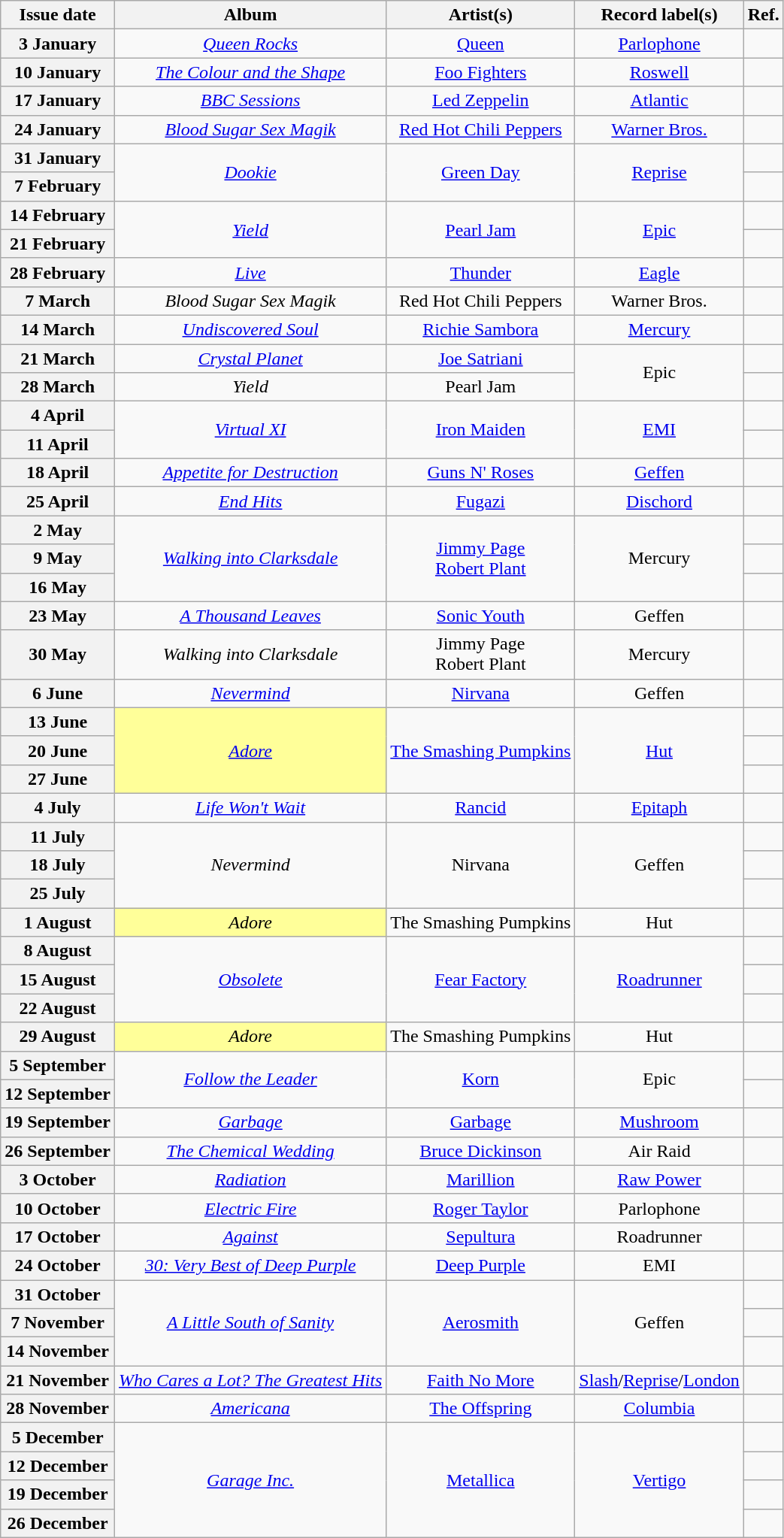<table class="wikitable plainrowheaders" style="text-align:center">
<tr>
<th scope="col">Issue date</th>
<th scope="col">Album</th>
<th scope="col">Artist(s)</th>
<th scope="col">Record label(s)</th>
<th scope="col">Ref.</th>
</tr>
<tr>
<th scope="row">3 January</th>
<td><em><a href='#'>Queen Rocks</a></em></td>
<td><a href='#'>Queen</a></td>
<td><a href='#'>Parlophone</a></td>
<td></td>
</tr>
<tr>
<th scope="row">10 January</th>
<td><em><a href='#'>The Colour and the Shape</a></em></td>
<td><a href='#'>Foo Fighters</a></td>
<td><a href='#'>Roswell</a></td>
<td></td>
</tr>
<tr>
<th scope="row">17 January</th>
<td><em><a href='#'>BBC Sessions</a></em></td>
<td><a href='#'>Led Zeppelin</a></td>
<td><a href='#'>Atlantic</a></td>
<td></td>
</tr>
<tr>
<th scope="row">24 January</th>
<td><em><a href='#'>Blood Sugar Sex Magik</a></em></td>
<td><a href='#'>Red Hot Chili Peppers</a></td>
<td><a href='#'>Warner Bros.</a></td>
<td></td>
</tr>
<tr>
<th scope="row">31 January</th>
<td rowspan="2"><em><a href='#'>Dookie</a></em></td>
<td rowspan="2"><a href='#'>Green Day</a></td>
<td rowspan="2"><a href='#'>Reprise</a></td>
<td></td>
</tr>
<tr>
<th scope="row">7 February</th>
<td></td>
</tr>
<tr>
<th scope="row">14 February</th>
<td rowspan="2"><em><a href='#'>Yield</a></em></td>
<td rowspan="2"><a href='#'>Pearl Jam</a></td>
<td rowspan="2"><a href='#'>Epic</a></td>
<td></td>
</tr>
<tr>
<th scope="row">21 February</th>
<td></td>
</tr>
<tr>
<th scope="row">28 February</th>
<td><em><a href='#'>Live</a></em></td>
<td><a href='#'>Thunder</a></td>
<td><a href='#'>Eagle</a></td>
<td></td>
</tr>
<tr>
<th scope="row">7 March</th>
<td><em>Blood Sugar Sex Magik</em></td>
<td>Red Hot Chili Peppers</td>
<td>Warner Bros.</td>
<td></td>
</tr>
<tr>
<th scope="row">14 March</th>
<td><em><a href='#'>Undiscovered Soul</a></em></td>
<td><a href='#'>Richie Sambora</a></td>
<td><a href='#'>Mercury</a></td>
<td></td>
</tr>
<tr>
<th scope="row">21 March</th>
<td><em><a href='#'>Crystal Planet</a></em></td>
<td><a href='#'>Joe Satriani</a></td>
<td rowspan="2">Epic</td>
<td></td>
</tr>
<tr>
<th scope="row">28 March</th>
<td><em>Yield</em></td>
<td>Pearl Jam</td>
<td></td>
</tr>
<tr>
<th scope="row">4 April</th>
<td rowspan="2"><em><a href='#'>Virtual XI</a></em></td>
<td rowspan="2"><a href='#'>Iron Maiden</a></td>
<td rowspan="2"><a href='#'>EMI</a></td>
<td></td>
</tr>
<tr>
<th scope="row">11 April</th>
<td></td>
</tr>
<tr>
<th scope="row">18 April</th>
<td><em><a href='#'>Appetite for Destruction</a></em></td>
<td><a href='#'>Guns N' Roses</a></td>
<td><a href='#'>Geffen</a></td>
<td></td>
</tr>
<tr>
<th scope="row">25 April</th>
<td><em><a href='#'>End Hits</a></em></td>
<td><a href='#'>Fugazi</a></td>
<td><a href='#'>Dischord</a></td>
<td></td>
</tr>
<tr>
<th scope="row">2 May</th>
<td rowspan="3"><em><a href='#'>Walking into Clarksdale</a></em></td>
<td rowspan="3"><a href='#'>Jimmy Page</a><br><a href='#'>Robert Plant</a></td>
<td rowspan="3">Mercury</td>
<td></td>
</tr>
<tr>
<th scope="row">9 May</th>
<td></td>
</tr>
<tr>
<th scope="row">16 May</th>
<td></td>
</tr>
<tr>
<th scope="row">23 May</th>
<td><em><a href='#'>A Thousand Leaves</a></em></td>
<td><a href='#'>Sonic Youth</a></td>
<td>Geffen</td>
<td></td>
</tr>
<tr>
<th scope="row">30 May</th>
<td><em>Walking into Clarksdale</em></td>
<td>Jimmy Page<br>Robert Plant</td>
<td>Mercury</td>
<td></td>
</tr>
<tr>
<th scope="row">6 June</th>
<td><em><a href='#'>Nevermind</a></em></td>
<td><a href='#'>Nirvana</a></td>
<td>Geffen</td>
<td></td>
</tr>
<tr>
<th scope="row">13 June</th>
<td rowspan="3" style="background-color:#FFFF99"><em><a href='#'>Adore</a></em> </td>
<td rowspan="3"><a href='#'>The Smashing Pumpkins</a></td>
<td rowspan="3"><a href='#'>Hut</a></td>
<td></td>
</tr>
<tr>
<th scope="row">20 June</th>
<td></td>
</tr>
<tr>
<th scope="row">27 June</th>
<td></td>
</tr>
<tr>
<th scope="row">4 July</th>
<td><em><a href='#'>Life Won't Wait</a></em></td>
<td><a href='#'>Rancid</a></td>
<td><a href='#'>Epitaph</a></td>
<td></td>
</tr>
<tr>
<th scope="row">11 July</th>
<td rowspan="3"><em>Nevermind</em></td>
<td rowspan="3">Nirvana</td>
<td rowspan="3">Geffen</td>
<td></td>
</tr>
<tr>
<th scope="row">18 July</th>
<td></td>
</tr>
<tr>
<th scope="row">25 July</th>
<td></td>
</tr>
<tr>
<th scope="row">1 August</th>
<td style="background-color:#FFFF99"><em>Adore</em> </td>
<td>The Smashing Pumpkins</td>
<td>Hut</td>
<td></td>
</tr>
<tr>
<th scope="row">8 August</th>
<td rowspan="3"><em><a href='#'>Obsolete</a></em></td>
<td rowspan="3"><a href='#'>Fear Factory</a></td>
<td rowspan="3"><a href='#'>Roadrunner</a></td>
<td></td>
</tr>
<tr>
<th scope="row">15 August</th>
<td></td>
</tr>
<tr>
<th scope="row">22 August</th>
<td></td>
</tr>
<tr>
<th scope="row">29 August</th>
<td style="background-color:#FFFF99"><em>Adore</em> </td>
<td>The Smashing Pumpkins</td>
<td>Hut</td>
<td></td>
</tr>
<tr>
<th scope="row">5 September</th>
<td rowspan="2"><em><a href='#'>Follow the Leader</a></em></td>
<td rowspan="2"><a href='#'>Korn</a></td>
<td rowspan="2">Epic</td>
<td></td>
</tr>
<tr>
<th scope="row">12 September</th>
<td></td>
</tr>
<tr>
<th scope="row">19 September</th>
<td><em><a href='#'>Garbage</a></em></td>
<td><a href='#'>Garbage</a></td>
<td><a href='#'>Mushroom</a></td>
<td></td>
</tr>
<tr>
<th scope="row">26 September</th>
<td><em><a href='#'>The Chemical Wedding</a></em></td>
<td><a href='#'>Bruce Dickinson</a></td>
<td>Air Raid</td>
<td></td>
</tr>
<tr>
<th scope="row">3 October</th>
<td><em><a href='#'>Radiation</a></em></td>
<td><a href='#'>Marillion</a></td>
<td><a href='#'>Raw Power</a></td>
<td></td>
</tr>
<tr>
<th scope="row">10 October</th>
<td><em><a href='#'>Electric Fire</a></em></td>
<td><a href='#'>Roger Taylor</a></td>
<td>Parlophone</td>
<td></td>
</tr>
<tr>
<th scope="row">17 October</th>
<td><em><a href='#'>Against</a></em></td>
<td><a href='#'>Sepultura</a></td>
<td>Roadrunner</td>
<td></td>
</tr>
<tr>
<th scope="row">24 October</th>
<td><em><a href='#'>30: Very Best of Deep Purple</a></em></td>
<td><a href='#'>Deep Purple</a></td>
<td>EMI</td>
<td></td>
</tr>
<tr>
<th scope="row">31 October</th>
<td rowspan="3"><em><a href='#'>A Little South of Sanity</a></em></td>
<td rowspan="3"><a href='#'>Aerosmith</a></td>
<td rowspan="3">Geffen</td>
<td></td>
</tr>
<tr>
<th scope="row">7 November</th>
<td></td>
</tr>
<tr>
<th scope="row">14 November</th>
<td></td>
</tr>
<tr>
<th scope="row">21 November</th>
<td><em><a href='#'>Who Cares a Lot? The Greatest Hits</a></em></td>
<td><a href='#'>Faith No More</a></td>
<td><a href='#'>Slash</a>/<a href='#'>Reprise</a>/<a href='#'>London</a></td>
<td></td>
</tr>
<tr>
<th scope="row">28 November</th>
<td><em><a href='#'>Americana</a></em></td>
<td><a href='#'>The Offspring</a></td>
<td><a href='#'>Columbia</a></td>
<td></td>
</tr>
<tr>
<th scope="row">5 December</th>
<td rowspan="4"><em><a href='#'>Garage Inc.</a></em></td>
<td rowspan="4"><a href='#'>Metallica</a></td>
<td rowspan="4"><a href='#'>Vertigo</a></td>
<td></td>
</tr>
<tr>
<th scope="row">12 December</th>
<td></td>
</tr>
<tr>
<th scope="row">19 December</th>
<td></td>
</tr>
<tr>
<th scope="row">26 December</th>
<td></td>
</tr>
</table>
